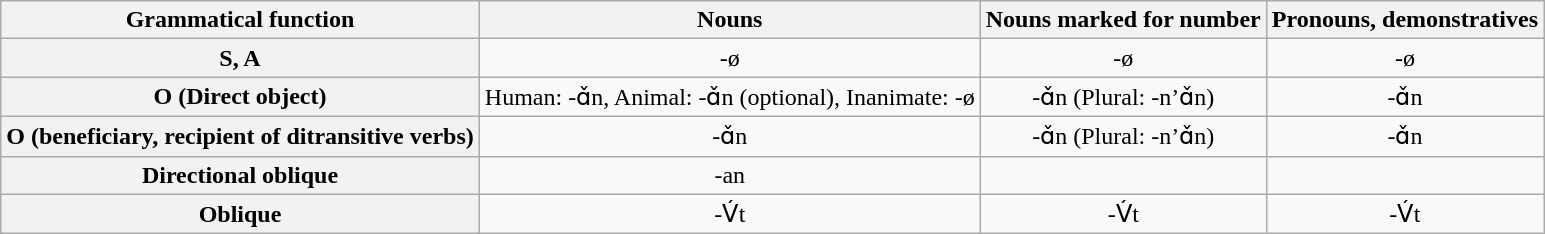<table class="wikitable" style="text-align: center;">
<tr>
<th>Grammatical function</th>
<th>Nouns</th>
<th>Nouns marked for number</th>
<th>Pronouns, demonstratives</th>
</tr>
<tr>
<th>S, A</th>
<td>-ø</td>
<td>-ø</td>
<td>-ø</td>
</tr>
<tr>
<th>O (Direct object)</th>
<td>Human: -ɑ̌n, Animal: -ɑ̌n (optional), Inanimate: -ø</td>
<td>-ɑ̌n (Plural: -n’ɑ̌n)</td>
<td>-ɑ̌n</td>
</tr>
<tr>
<th>O (beneficiary, recipient of ditransitive verbs)</th>
<td>-ɑ̌n</td>
<td>-ɑ̌n (Plural: -n’ɑ̌n)</td>
<td>-ɑ̌n</td>
</tr>
<tr>
<th>Directional oblique</th>
<td>-an</td>
<td></td>
<td></td>
</tr>
<tr>
<th>Oblique</th>
<td>-V́t</td>
<td>-V́t</td>
<td>-V́t</td>
</tr>
</table>
